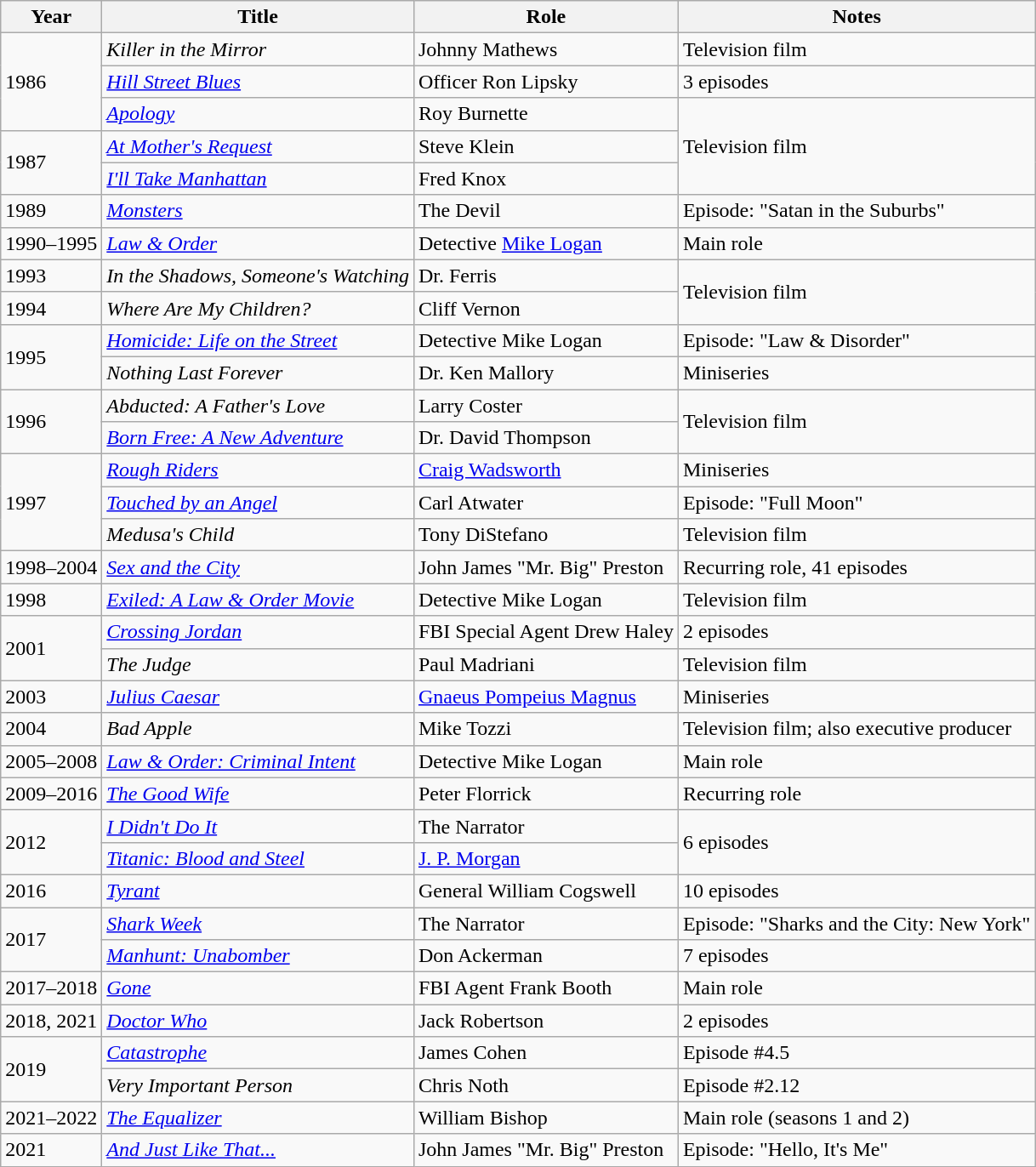<table class="wikitable sortable">
<tr>
<th>Year</th>
<th>Title</th>
<th>Role</th>
<th>Notes</th>
</tr>
<tr>
<td rowspan=3>1986</td>
<td><em>Killer in the Mirror</em></td>
<td>Johnny Mathews</td>
<td>Television film</td>
</tr>
<tr>
<td><em><a href='#'>Hill Street Blues</a></em></td>
<td>Officer Ron Lipsky</td>
<td>3 episodes</td>
</tr>
<tr>
<td><em><a href='#'>Apology</a></em></td>
<td>Roy Burnette</td>
<td rowspan=3>Television film</td>
</tr>
<tr>
<td rowspan=2>1987</td>
<td><em><a href='#'>At Mother's Request</a></em></td>
<td>Steve Klein</td>
</tr>
<tr>
<td><em><a href='#'>I'll Take Manhattan</a></em></td>
<td>Fred Knox</td>
</tr>
<tr>
<td>1989</td>
<td><em><a href='#'>Monsters</a></em></td>
<td>The Devil</td>
<td>Episode: "Satan in the Suburbs"</td>
</tr>
<tr>
<td>1990–1995</td>
<td><em><a href='#'>Law & Order</a></em></td>
<td>Detective <a href='#'>Mike Logan</a></td>
<td>Main role</td>
</tr>
<tr>
<td>1993</td>
<td><em>In the Shadows, Someone's Watching</em></td>
<td>Dr. Ferris</td>
<td rowspan=2>Television film</td>
</tr>
<tr>
<td>1994</td>
<td><em>Where Are My Children?</em></td>
<td>Cliff Vernon</td>
</tr>
<tr>
<td rowspan=2>1995</td>
<td><em><a href='#'>Homicide: Life on the Street</a></em></td>
<td>Detective Mike Logan</td>
<td>Episode: "Law & Disorder"</td>
</tr>
<tr>
<td><em>Nothing Last Forever</em></td>
<td>Dr. Ken Mallory</td>
<td>Miniseries</td>
</tr>
<tr>
<td rowspan=2>1996</td>
<td><em>Abducted: A Father's Love</em></td>
<td>Larry Coster</td>
<td rowspan=2>Television film</td>
</tr>
<tr>
<td><em><a href='#'>Born Free: A New Adventure</a></em></td>
<td>Dr. David Thompson</td>
</tr>
<tr>
<td rowspan=3>1997</td>
<td><em><a href='#'>Rough Riders</a></em></td>
<td><a href='#'>Craig Wadsworth</a></td>
<td>Miniseries</td>
</tr>
<tr>
<td><em><a href='#'>Touched by an Angel</a></em></td>
<td>Carl Atwater</td>
<td>Episode: "Full Moon"</td>
</tr>
<tr>
<td><em>Medusa's Child</em></td>
<td>Tony DiStefano</td>
<td>Television film</td>
</tr>
<tr>
<td>1998–2004</td>
<td><em><a href='#'>Sex and the City</a></em></td>
<td>John James "Mr. Big" Preston</td>
<td>Recurring role, 41 episodes</td>
</tr>
<tr>
<td>1998</td>
<td><em><a href='#'>Exiled: A Law & Order Movie</a></em></td>
<td>Detective Mike Logan</td>
<td>Television film</td>
</tr>
<tr>
<td rowspan=2>2001</td>
<td><em><a href='#'>Crossing Jordan</a></em></td>
<td>FBI Special Agent Drew Haley</td>
<td>2 episodes</td>
</tr>
<tr>
<td><em>The Judge</em></td>
<td>Paul Madriani</td>
<td>Television film</td>
</tr>
<tr>
<td>2003</td>
<td><em><a href='#'>Julius Caesar</a></em></td>
<td><a href='#'>Gnaeus Pompeius Magnus</a></td>
<td>Miniseries</td>
</tr>
<tr>
<td>2004</td>
<td><em>Bad Apple</em></td>
<td>Mike Tozzi</td>
<td>Television film; also executive producer</td>
</tr>
<tr>
<td>2005–2008</td>
<td><em><a href='#'>Law & Order: Criminal Intent</a></em></td>
<td>Detective Mike Logan</td>
<td>Main role</td>
</tr>
<tr>
<td>2009–2016</td>
<td><em><a href='#'>The Good Wife</a></em></td>
<td>Peter Florrick</td>
<td>Recurring role</td>
</tr>
<tr>
<td rowspan=2>2012</td>
<td><em><a href='#'>I Didn't Do It</a></em></td>
<td>The Narrator</td>
<td rowspan=2>6 episodes</td>
</tr>
<tr>
<td><em><a href='#'>Titanic: Blood and Steel</a></em></td>
<td><a href='#'>J. P. Morgan</a></td>
</tr>
<tr>
<td>2016</td>
<td><em><a href='#'>Tyrant</a></em></td>
<td>General William Cogswell</td>
<td>10 episodes</td>
</tr>
<tr>
<td rowspan=2>2017</td>
<td><em><a href='#'>Shark Week</a></em></td>
<td>The Narrator</td>
<td>Episode: "Sharks and the City: New York"</td>
</tr>
<tr>
<td><em><a href='#'>Manhunt: Unabomber</a></em></td>
<td>Don Ackerman</td>
<td>7 episodes</td>
</tr>
<tr>
<td>2017–2018</td>
<td><em><a href='#'>Gone</a></em></td>
<td>FBI Agent Frank Booth</td>
<td>Main role</td>
</tr>
<tr>
<td>2018, 2021</td>
<td><em><a href='#'>Doctor Who</a></em></td>
<td>Jack Robertson</td>
<td>2 episodes</td>
</tr>
<tr>
<td rowspan=2>2019</td>
<td><em><a href='#'>Catastrophe</a></em></td>
<td>James Cohen</td>
<td>Episode #4.5</td>
</tr>
<tr>
<td><em>Very Important Person</em></td>
<td>Chris Noth</td>
<td>Episode #2.12</td>
</tr>
<tr>
<td>2021–2022</td>
<td><em><a href='#'>The Equalizer</a></em></td>
<td>William Bishop</td>
<td>Main role (seasons 1 and 2)</td>
</tr>
<tr>
<td>2021</td>
<td><em><a href='#'>And Just Like That...</a></em></td>
<td>John James "Mr. Big" Preston</td>
<td>Episode: "Hello, It's Me"</td>
</tr>
</table>
